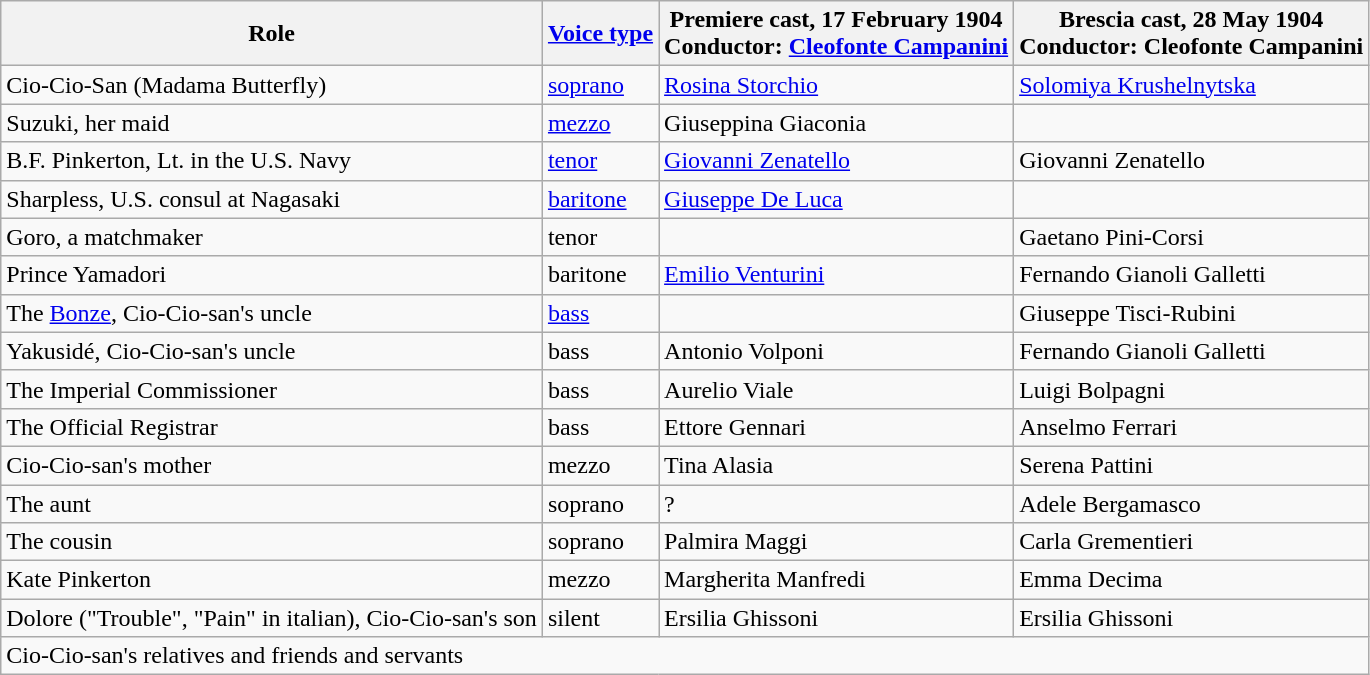<table class="wikitable">
<tr>
<th>Role</th>
<th><a href='#'>Voice type</a></th>
<th>Premiere cast, 17 February 1904<br>Conductor: <a href='#'>Cleofonte Campanini</a></th>
<th>Brescia cast, 28 May 1904<br>Conductor: Cleofonte Campanini</th>
</tr>
<tr>
<td>Cio-Cio-San (Madama Butterfly)</td>
<td><a href='#'>soprano</a></td>
<td><a href='#'>Rosina Storchio</a></td>
<td><a href='#'>Solomiya Krushelnytska</a></td>
</tr>
<tr>
<td>Suzuki, her maid</td>
<td><a href='#'>mezzo</a></td>
<td>Giuseppina Giaconia</td>
<td><br></td>
</tr>
<tr>
<td>B.F. Pinkerton, Lt. in the U.S. Navy</td>
<td><a href='#'>tenor</a></td>
<td><a href='#'>Giovanni Zenatello</a></td>
<td>Giovanni Zenatello</td>
</tr>
<tr>
<td>Sharpless, U.S. consul at Nagasaki</td>
<td><a href='#'>baritone</a></td>
<td><a href='#'>Giuseppe De Luca</a></td>
<td></td>
</tr>
<tr>
<td>Goro, a matchmaker</td>
<td>tenor</td>
<td></td>
<td>Gaetano Pini-Corsi</td>
</tr>
<tr>
<td>Prince Yamadori</td>
<td>baritone</td>
<td><a href='#'>Emilio Venturini</a></td>
<td>Fernando Gianoli Galletti</td>
</tr>
<tr>
<td>The <a href='#'>Bonze</a>, Cio-Cio-san's uncle</td>
<td><a href='#'>bass</a></td>
<td></td>
<td>Giuseppe Tisci-Rubini</td>
</tr>
<tr>
<td>Yakusidé, Cio-Cio-san's uncle</td>
<td>bass</td>
<td>Antonio Volponi</td>
<td>Fernando Gianoli Galletti</td>
</tr>
<tr>
<td>The Imperial Commissioner</td>
<td>bass</td>
<td>Aurelio Viale</td>
<td>Luigi Bolpagni</td>
</tr>
<tr>
<td>The Official Registrar</td>
<td>bass</td>
<td>Ettore Gennari</td>
<td>Anselmo Ferrari</td>
</tr>
<tr>
<td>Cio-Cio-san's mother</td>
<td>mezzo</td>
<td>Tina Alasia</td>
<td>Serena Pattini</td>
</tr>
<tr>
<td>The aunt</td>
<td>soprano</td>
<td>?</td>
<td>Adele Bergamasco</td>
</tr>
<tr>
<td>The cousin</td>
<td>soprano</td>
<td>Palmira Maggi</td>
<td>Carla Grementieri</td>
</tr>
<tr>
<td>Kate Pinkerton</td>
<td>mezzo</td>
<td>Margherita Manfredi</td>
<td>Emma Decima</td>
</tr>
<tr>
<td>Dolore ("Trouble", "Pain" in italian), Cio-Cio-san's son</td>
<td>silent</td>
<td>Ersilia Ghissoni</td>
<td>Ersilia Ghissoni</td>
</tr>
<tr>
<td colspan="4">Cio-Cio-san's relatives and friends and servants</td>
</tr>
</table>
